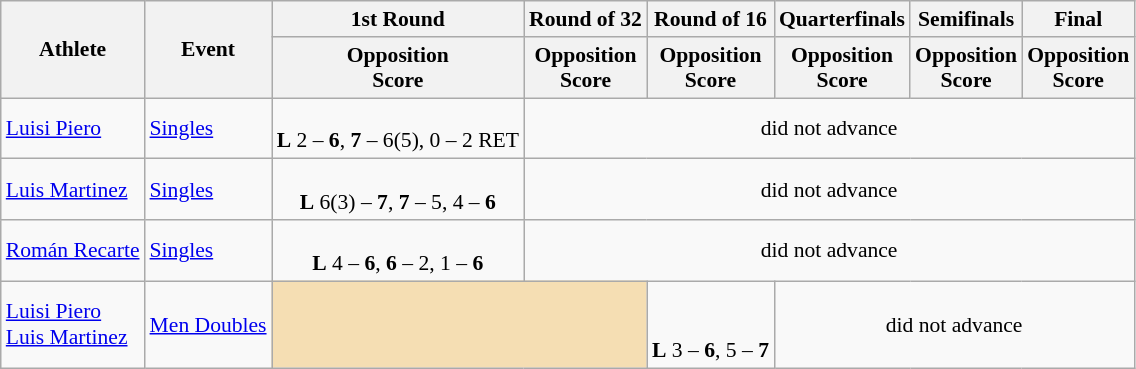<table class="wikitable" style="font-size:90%;">
<tr>
<th rowspan=2>Athlete</th>
<th rowspan=2>Event</th>
<th>1st Round</th>
<th>Round of 32</th>
<th>Round of 16</th>
<th>Quarterfinals</th>
<th>Semifinals</th>
<th>Final</th>
</tr>
<tr>
<th>Opposition<br>Score</th>
<th>Opposition<br>Score</th>
<th>Opposition<br>Score</th>
<th>Opposition<br>Score</th>
<th>Opposition<br>Score</th>
<th>Opposition<br>Score</th>
</tr>
<tr>
<td><a href='#'>Luisi Piero</a></td>
<td><a href='#'>Singles</a></td>
<td align=center><br><strong>L</strong> 2 – <strong>6</strong>, <strong>7</strong> – 6(5), 0 – 2 RET</td>
<td style="text-align:center;" colspan="7">did not advance</td>
</tr>
<tr>
<td><a href='#'>Luis Martinez</a></td>
<td><a href='#'>Singles</a></td>
<td align=center><br><strong>L</strong> 6(3) – <strong>7</strong>, <strong>7</strong> – 5, 4 – <strong>6</strong></td>
<td style="text-align:center;" colspan="7">did not advance</td>
</tr>
<tr>
<td><a href='#'>Román Recarte</a></td>
<td><a href='#'>Singles</a></td>
<td align=center><br><strong>L</strong> 4 – <strong>6</strong>, <strong>6</strong> – 2, 1 – <strong>6</strong></td>
<td style="text-align:center;" colspan="7">did not advance</td>
</tr>
<tr>
<td><a href='#'>Luisi Piero</a><br><a href='#'>Luis Martinez</a></td>
<td><a href='#'>Men Doubles</a></td>
<td colspan="2" style="background:wheat;"></td>
<td align=center><br><br><strong>L</strong> 3 – <strong>6</strong>, 5 – <strong>7</strong></td>
<td style="text-align:center;" colspan="7">did not advance</td>
</tr>
</table>
